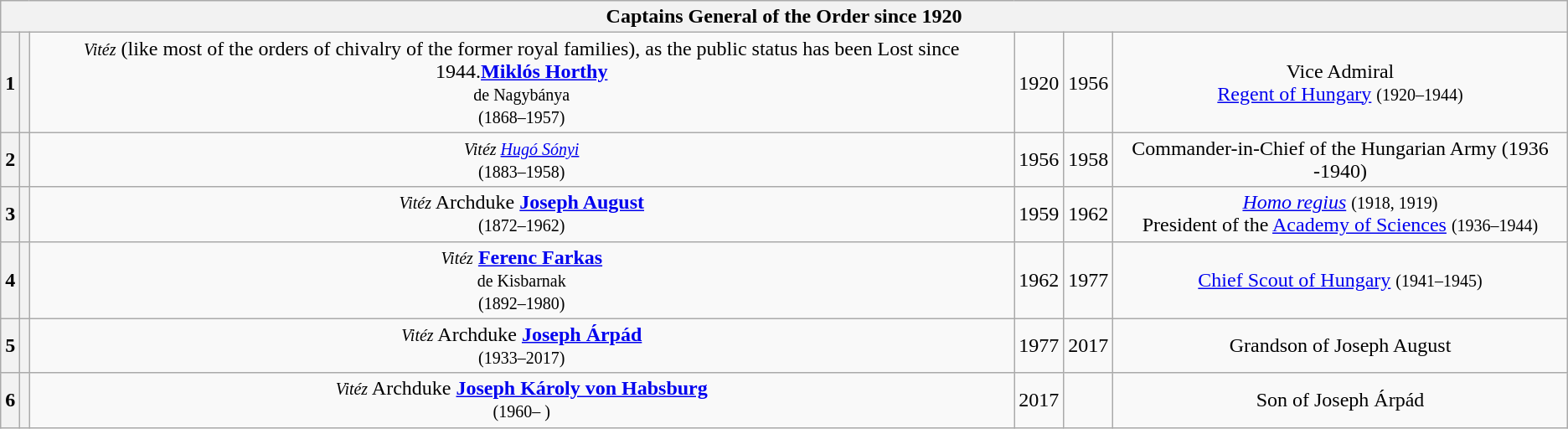<table class="wikitable" style="text-align:center">
<tr>
<th colspan="6">Captains General of the Order since 1920</th>
</tr>
<tr>
<th>1</th>
<th></th>
<td><small><em>Vitéz</em></small>  (like most of the orders of chivalry of the former royal families), as the public status has been Lost since 1944.<strong><a href='#'>Miklós Horthy</a></strong><br><small>de Nagybánya</small><br><small>(1868–1957)</small></td>
<td>1920</td>
<td>1956</td>
<td>Vice Admiral<br><a href='#'>Regent of Hungary</a> <small>(1920–1944)</small></td>
</tr>
<tr>
<th>2</th>
<th></th>
<td><small><em>Vitéz <a href='#'>Hugó Sónyi</a></em><br></small><small>(1883–1958)</small></td>
<td>1956</td>
<td>1958</td>
<td>Commander-in-Chief of the Hungarian Army (1936 -1940)</td>
</tr>
<tr>
<th>3</th>
<th></th>
<td><small><em>Vitéz</em></small> Archduke <a href='#'><strong>Joseph August</strong></a><br><small>(1872–1962)</small></td>
<td>1959</td>
<td>1962</td>
<td><a href='#'><em>Homo regius</em></a> <small>(1918, 1919)</small><br>President of the <a href='#'>Academy of Sciences</a> <small>(1936–1944)</small></td>
</tr>
<tr>
<th>4</th>
<th></th>
<td><small><em>Vitéz</em></small> <a href='#'><strong>Ferenc Farkas</strong></a><br><small>de Kisbarnak</small><br><small>(1892–1980)</small></td>
<td>1962</td>
<td>1977</td>
<td><a href='#'>Chief Scout of Hungary</a> <small>(1941–1945)</small></td>
</tr>
<tr>
<th>5</th>
<th></th>
<td><small><em>Vitéz</em></small> Archduke <a href='#'><strong>Joseph Árpád</strong></a><br><small>(1933–2017)</small></td>
<td>1977</td>
<td>2017</td>
<td>Grandson of Joseph August</td>
</tr>
<tr>
<th>6</th>
<th><br></th>
<td><small><em>Vitéz</em></small> Archduke <strong><a href='#'>Joseph Károly von Habsburg</a></strong><br><small>(1960– )</small></td>
<td>2017</td>
<td></td>
<td>Son of Joseph Árpád</td>
</tr>
</table>
